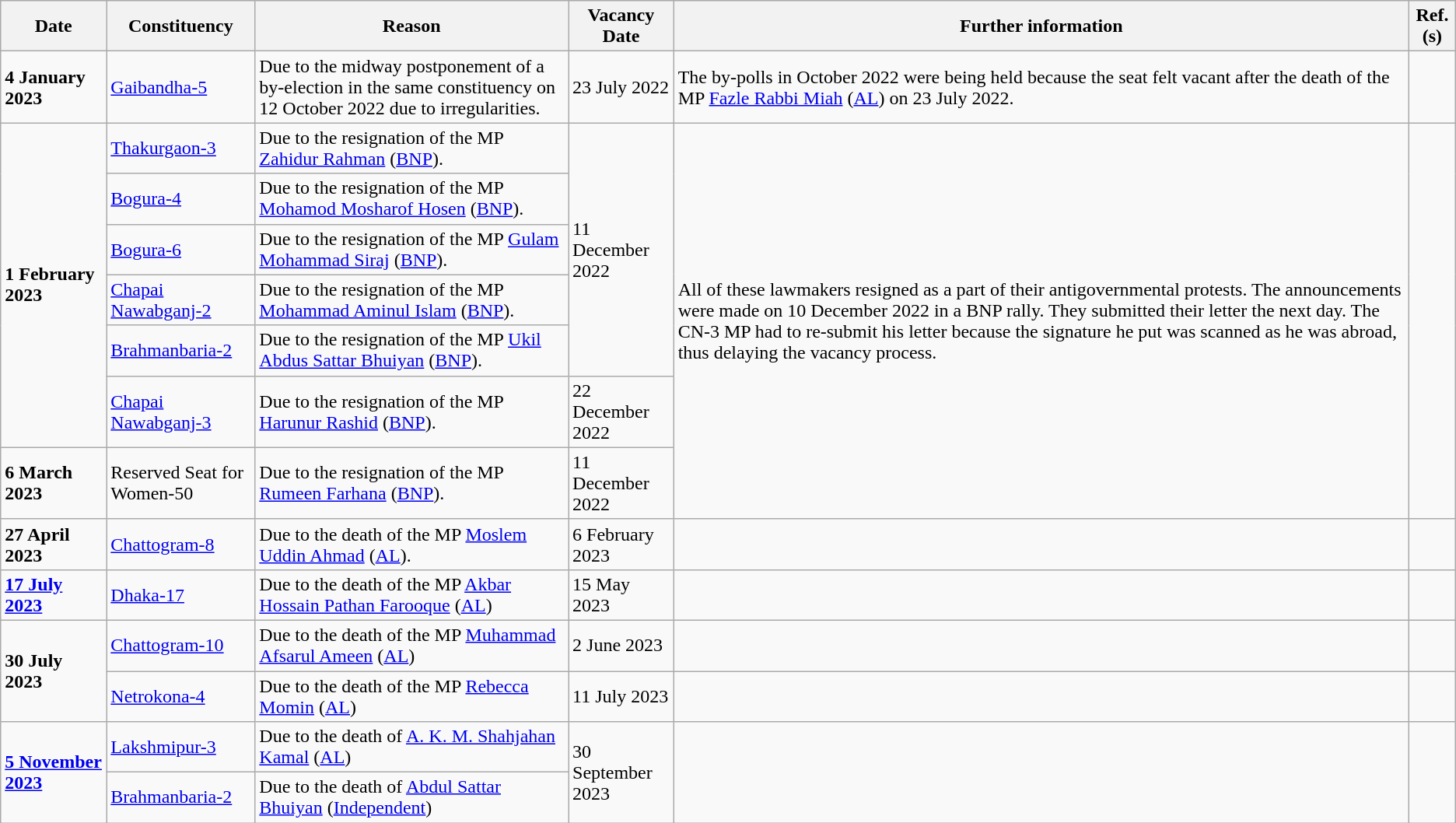<table class="wikitable">
<tr>
<th>Date</th>
<th>Constituency</th>
<th>Reason</th>
<th>Vacancy Date</th>
<th>Further information</th>
<th>Ref.(s)</th>
</tr>
<tr>
<td><strong>4 January 2023</strong></td>
<td><a href='#'>Gaibandha-5</a></td>
<td>Due to the midway postponement of a by-election in the same constituency on 12 October 2022 due to irregularities.</td>
<td>23 July 2022</td>
<td>The by-polls in October 2022 were being held because the seat felt vacant after the death of the MP <a href='#'>Fazle Rabbi Miah</a> (<a href='#'>AL</a>) on 23 July 2022.</td>
<td></td>
</tr>
<tr>
<td rowspan="6"><strong>1 February 2023</strong></td>
<td><a href='#'>Thakurgaon-3</a></td>
<td>Due to the resignation of the MP <a href='#'>Zahidur Rahman</a> (<a href='#'>BNP</a>).</td>
<td rowspan="5">11 December 2022</td>
<td rowspan="7">All of these lawmakers resigned as a part of their antigovernmental protests. The announcements were made on 10 December 2022 in a BNP rally. They submitted their letter the next day. The CN-3 MP had to re-submit his letter because the signature he put was scanned as he was abroad, thus delaying the vacancy process.</td>
<td rowspan="7"></td>
</tr>
<tr>
<td><a href='#'>Bogura-4</a></td>
<td>Due to the resignation of the MP <a href='#'>Mohamod Mosharof Hosen</a> (<a href='#'>BNP</a>).</td>
</tr>
<tr>
<td><a href='#'>Bogura-6</a></td>
<td>Due to the resignation of the MP <a href='#'>Gulam Mohammad Siraj</a> (<a href='#'>BNP</a>).</td>
</tr>
<tr>
<td><a href='#'>Chapai Nawabganj-2</a></td>
<td>Due to the resignation of the MP <a href='#'>Mohammad Aminul Islam</a> (<a href='#'>BNP</a>).</td>
</tr>
<tr>
<td><a href='#'>Brahmanbaria-2</a></td>
<td>Due to the resignation of the MP <a href='#'>Ukil Abdus Sattar Bhuiyan</a> (<a href='#'>BNP</a>).</td>
</tr>
<tr>
<td><a href='#'>Chapai Nawabganj-3</a></td>
<td>Due to the resignation of the MP <a href='#'>Harunur Rashid</a> (<a href='#'>BNP</a>).</td>
<td>22 December 2022</td>
</tr>
<tr>
<td><strong>6 March 2023</strong></td>
<td>Reserved Seat for Women-50</td>
<td>Due to the resignation of the MP <a href='#'>Rumeen Farhana</a> (<a href='#'>BNP</a>).</td>
<td>11 December 2022</td>
</tr>
<tr>
<td><strong>27 April 2023</strong></td>
<td><a href='#'>Chattogram-8</a></td>
<td>Due to the death of the MP <a href='#'>Moslem Uddin Ahmad</a> (<a href='#'>AL</a>).</td>
<td>6 February 2023</td>
<td></td>
<td></td>
</tr>
<tr>
<td><strong><a href='#'>17 July 2023</a></strong></td>
<td><a href='#'>Dhaka-17</a></td>
<td>Due to the death of the MP <a href='#'>Akbar Hossain Pathan Farooque</a> (<a href='#'>AL</a>)</td>
<td>15 May 2023</td>
<td></td>
<td></td>
</tr>
<tr>
<td rowspan="2"><strong>30 July 2023</strong></td>
<td><a href='#'>Chattogram-10</a></td>
<td>Due to the death of the MP <a href='#'>Muhammad Afsarul Ameen</a> (<a href='#'>AL</a>)</td>
<td>2 June 2023</td>
<td></td>
<td></td>
</tr>
<tr>
<td><a href='#'>Netrokona-4</a></td>
<td>Due to the death of the MP <a href='#'>Rebecca Momin</a> (<a href='#'>AL</a>)</td>
<td>11 July 2023</td>
<td></td>
<td></td>
</tr>
<tr>
<td rowspan="2"><strong><a href='#'>5 November 2023</a></strong></td>
<td><a href='#'>Lakshmipur-3</a></td>
<td>Due to the death of <a href='#'>A. K. M. Shahjahan Kamal</a> (<a href='#'>AL</a>)</td>
<td rowspan="2">30 September 2023</td>
<td rowspan="2"></td>
<td rowspan="2"></td>
</tr>
<tr>
<td><a href='#'>Brahmanbaria-2</a></td>
<td>Due to the death of <a href='#'>Abdul Sattar Bhuiyan</a> (<a href='#'>Independent</a>)</td>
</tr>
</table>
